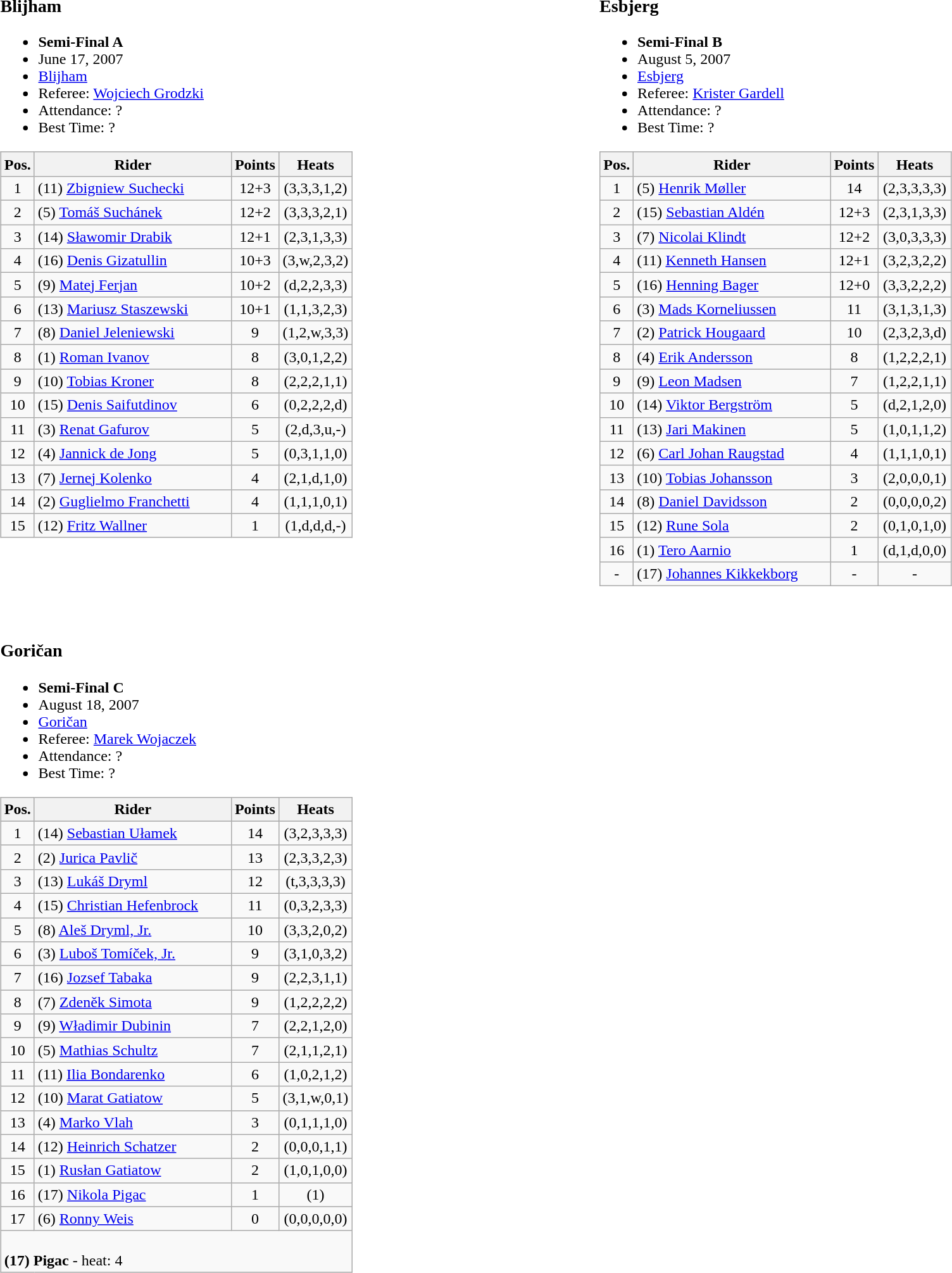<table width=100%>
<tr>
<td width=50% valign=top><br><h3>Blijham</h3><ul><li><strong>Semi-Final A</strong></li><li>June 17, 2007</li><li> <a href='#'>Blijham</a></li><li>Referee:  <a href='#'>Wojciech Grodzki</a></li><li>Attendance: ?</li><li>Best Time: ?</li></ul><table class=wikitable>
<tr>
<th width=25px>Pos.</th>
<th width=200px>Rider</th>
<th width=40px>Points</th>
<th width=70px>Heats</th>
</tr>
<tr align=center >
<td>1</td>
<td align=left> (11) <a href='#'>Zbigniew Suchecki</a></td>
<td>12+3</td>
<td>(3,3,3,1,2)</td>
</tr>
<tr align=center >
<td>2</td>
<td align=left> (5) <a href='#'>Tomáš Suchánek</a></td>
<td>12+2</td>
<td>(3,3,3,2,1)</td>
</tr>
<tr align=center >
<td>3</td>
<td align=left> (14) <a href='#'>Sławomir Drabik</a></td>
<td>12+1</td>
<td>(2,3,1,3,3)</td>
</tr>
<tr align=center >
<td>4</td>
<td align=left> (16) <a href='#'>Denis Gizatullin</a></td>
<td>10+3</td>
<td>(3,w,2,3,2)</td>
</tr>
<tr align=center >
<td>5</td>
<td align=left> (9) <a href='#'>Matej Ferjan</a></td>
<td>10+2</td>
<td>(d,2,2,3,3)</td>
</tr>
<tr align=center >
<td>6</td>
<td align=left> (13) <a href='#'>Mariusz Staszewski</a></td>
<td>10+1</td>
<td>(1,1,3,2,3)</td>
</tr>
<tr align=center>
<td>7</td>
<td align=left> (8) <a href='#'>Daniel Jeleniewski</a></td>
<td>9</td>
<td>(1,2,w,3,3)</td>
</tr>
<tr align=center>
<td>8</td>
<td align=left> (1) <a href='#'>Roman Ivanov</a></td>
<td>8</td>
<td>(3,0,1,2,2)</td>
</tr>
<tr align=center>
<td>9</td>
<td align=left> (10) <a href='#'>Tobias Kroner</a></td>
<td>8</td>
<td>(2,2,2,1,1)</td>
</tr>
<tr align=center>
<td>10</td>
<td align=left> (15) <a href='#'>Denis Saifutdinov</a></td>
<td>6</td>
<td>(0,2,2,2,d)</td>
</tr>
<tr align=center>
<td>11</td>
<td align=left> (3) <a href='#'>Renat Gafurov</a></td>
<td>5</td>
<td>(2,d,3,u,-)</td>
</tr>
<tr align=center>
<td>12</td>
<td align=left> (4) <a href='#'>Jannick de Jong</a></td>
<td>5</td>
<td>(0,3,1,1,0)</td>
</tr>
<tr align=center>
<td>13</td>
<td align=left> (7) <a href='#'>Jernej Kolenko</a></td>
<td>4</td>
<td>(2,1,d,1,0)</td>
</tr>
<tr align=center>
<td>14</td>
<td align=left> (2) <a href='#'>Guglielmo Franchetti</a></td>
<td>4</td>
<td>(1,1,1,0,1)</td>
</tr>
<tr align=center>
<td>15</td>
<td align=left> (12) <a href='#'>Fritz Wallner</a></td>
<td>1</td>
<td>(1,d,d,d,-)</td>
</tr>
</table>
</td>
<td width=50% valign=top><br><h3>Esbjerg</h3><ul><li><strong>Semi-Final B</strong></li><li>August 5, 2007</li><li> <a href='#'>Esbjerg</a></li><li>Referee:  <a href='#'>Krister Gardell</a></li><li>Attendance: ?</li><li>Best Time: ?</li></ul><table class=wikitable>
<tr>
<th width=25px>Pos.</th>
<th width=200px>Rider</th>
<th width=40px>Points</th>
<th width=70px>Heats</th>
</tr>
<tr align=center >
<td>1</td>
<td align=left> (5) <a href='#'>Henrik Møller</a></td>
<td>14</td>
<td>(2,3,3,3,3)</td>
</tr>
<tr align=center >
<td>2</td>
<td align=left> (15) <a href='#'>Sebastian Aldén</a></td>
<td>12+3</td>
<td>(2,3,1,3,3)</td>
</tr>
<tr align=center >
<td>3</td>
<td align=left> (7) <a href='#'>Nicolai Klindt</a></td>
<td>12+2</td>
<td>(3,0,3,3,3)</td>
</tr>
<tr align=center >
<td>4</td>
<td align=left> (11) <a href='#'>Kenneth Hansen</a></td>
<td>12+1</td>
<td>(3,2,3,2,2)</td>
</tr>
<tr align=center >
<td>5</td>
<td align=left> (16) <a href='#'>Henning Bager</a></td>
<td>12+0</td>
<td>(3,3,2,2,2)</td>
</tr>
<tr align=center >
<td>6</td>
<td align=left> (3) <a href='#'>Mads Korneliussen</a></td>
<td>11</td>
<td>(3,1,3,1,3)</td>
</tr>
<tr align=center>
<td>7</td>
<td align=left> (2) <a href='#'>Patrick Hougaard</a></td>
<td>10</td>
<td>(2,3,2,3,d)</td>
</tr>
<tr align=center>
<td>8</td>
<td align=left> (4) <a href='#'>Erik Andersson</a></td>
<td>8</td>
<td>(1,2,2,2,1)</td>
</tr>
<tr align=center>
<td>9</td>
<td align=left> (9) <a href='#'>Leon Madsen</a></td>
<td>7</td>
<td>(1,2,2,1,1)</td>
</tr>
<tr align=center>
<td>10</td>
<td align=left> (14) <a href='#'>Viktor Bergström</a></td>
<td>5</td>
<td>(d,2,1,2,0)</td>
</tr>
<tr align=center>
<td>11</td>
<td align=left> (13) <a href='#'>Jari Makinen</a></td>
<td>5</td>
<td>(1,0,1,1,2)</td>
</tr>
<tr align=center>
<td>12</td>
<td align=left> (6) <a href='#'>Carl Johan Raugstad</a></td>
<td>4</td>
<td>(1,1,1,0,1)</td>
</tr>
<tr align=center>
<td>13</td>
<td align=left> (10) <a href='#'>Tobias Johansson</a></td>
<td>3</td>
<td>(2,0,0,0,1)</td>
</tr>
<tr align=center>
<td>14</td>
<td align=left> (8) <a href='#'>Daniel Davidsson</a></td>
<td>2</td>
<td>(0,0,0,0,2)</td>
</tr>
<tr align=center>
<td>15</td>
<td align=left> (12) <a href='#'>Rune Sola</a></td>
<td>2</td>
<td>(0,1,0,1,0)</td>
</tr>
<tr align=center>
<td>16</td>
<td align=left> (1) <a href='#'>Tero Aarnio</a></td>
<td>1</td>
<td>(d,1,d,0,0)</td>
</tr>
<tr align=center>
<td>-</td>
<td align=left> (17) <a href='#'>Johannes Kikkekborg</a></td>
<td>-</td>
<td>-</td>
</tr>
</table>
</td>
</tr>
<tr>
<td><br><h3>Goričan</h3><ul><li><strong>Semi-Final C</strong></li><li>August 18, 2007</li><li> <a href='#'>Goričan</a></li><li>Referee:  <a href='#'>Marek Wojaczek</a></li><li>Attendance: ?</li><li>Best Time: ?</li></ul><table class=wikitable>
<tr>
<th width=25px>Pos.</th>
<th width=200px>Rider</th>
<th width=40px>Points</th>
<th width=70px>Heats</th>
</tr>
<tr align=center >
<td>1</td>
<td align=left> (14) <a href='#'>Sebastian Ułamek</a></td>
<td>14</td>
<td>(3,2,3,3,3)</td>
</tr>
<tr align=center >
<td>2</td>
<td align=left> (2) <a href='#'>Jurica Pavlič</a></td>
<td>13</td>
<td>(2,3,3,2,3)</td>
</tr>
<tr align=center >
<td>3</td>
<td align=left> (13) <a href='#'>Lukáš Dryml</a></td>
<td>12</td>
<td>(t,3,3,3,3)</td>
</tr>
<tr align=center >
<td>4</td>
<td align=left> (15) <a href='#'>Christian Hefenbrock</a></td>
<td>11</td>
<td>(0,3,2,3,3)</td>
</tr>
<tr align=center >
<td>5</td>
<td align=left> (8) <a href='#'>Aleš Dryml, Jr.</a></td>
<td>10</td>
<td>(3,3,2,0,2)</td>
</tr>
<tr align=center>
<td>6</td>
<td align=left> (3) <a href='#'>Luboš Tomíček, Jr.</a></td>
<td>9</td>
<td>(3,1,0,3,2)</td>
</tr>
<tr align=center>
<td>7</td>
<td align=left> (16) <a href='#'>Jozsef Tabaka</a></td>
<td>9</td>
<td>(2,2,3,1,1)</td>
</tr>
<tr align=center>
<td>8</td>
<td align=left> (7) <a href='#'>Zdeněk Simota</a></td>
<td>9</td>
<td>(1,2,2,2,2)</td>
</tr>
<tr align=center>
<td>9</td>
<td align=left> (9) <a href='#'>Władimir Dubinin</a></td>
<td>7</td>
<td>(2,2,1,2,0)</td>
</tr>
<tr align=center>
<td>10</td>
<td align=left> (5) <a href='#'>Mathias Schultz</a></td>
<td>7</td>
<td>(2,1,1,2,1)</td>
</tr>
<tr align=center>
<td>11</td>
<td align=left> (11) <a href='#'>Ilia Bondarenko</a></td>
<td>6</td>
<td>(1,0,2,1,2)</td>
</tr>
<tr align=center>
<td>12</td>
<td align=left> (10) <a href='#'>Marat Gatiatow</a></td>
<td>5</td>
<td>(3,1,w,0,1)</td>
</tr>
<tr align=center>
<td>13</td>
<td align=left> (4) <a href='#'>Marko Vlah</a></td>
<td>3</td>
<td>(0,1,1,1,0)</td>
</tr>
<tr align=center>
<td>14</td>
<td align=left> (12) <a href='#'>Heinrich Schatzer</a></td>
<td>2</td>
<td>(0,0,0,1,1)</td>
</tr>
<tr align=center>
<td>15</td>
<td align=left> (1) <a href='#'>Rusłan Gatiatow</a></td>
<td>2</td>
<td>(1,0,1,0,0)</td>
</tr>
<tr align=center>
<td>16</td>
<td align=left> (17) <a href='#'>Nikola Pigac</a></td>
<td>1</td>
<td>(1)</td>
</tr>
<tr align=center>
<td>17</td>
<td align=left> (6) <a href='#'>Ronny Weis</a></td>
<td>0</td>
<td>(0,0,0,0,0)</td>
</tr>
<tr>
<td colspan=4><br><strong>(17) Pigac</strong> - heat: 4</td>
</tr>
</table>
</td>
<td></td>
</tr>
</table>
